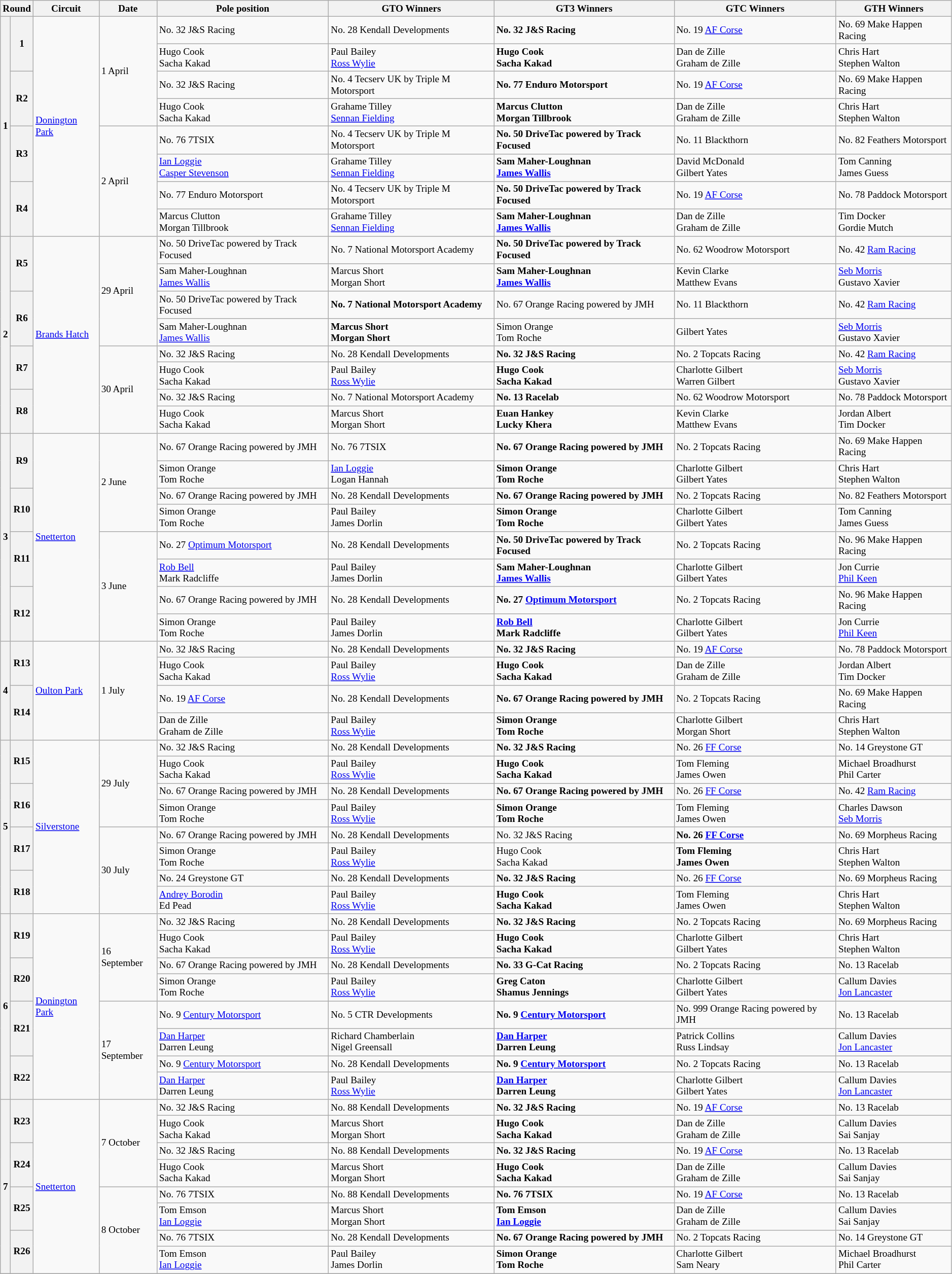<table class="wikitable" style="font-size:80%;">
<tr>
<th colspan="2">Round</th>
<th>Circuit</th>
<th>Date</th>
<th>Pole position</th>
<th>GTO Winners</th>
<th>GT3 Winners</th>
<th>GTC Winners</th>
<th>GTH Winners</th>
</tr>
<tr>
<th rowspan=8>1</th>
<th rowspan=2>1</th>
<td rowspan=8><a href='#'>Donington Park</a></td>
<td rowspan=4>1 April</td>
<td> No. 32 J&S Racing</td>
<td> No. 28 Kendall Developments</td>
<td><strong> No. 32 J&S Racing</strong></td>
<td> No. 19 <a href='#'>AF Corse</a></td>
<td> No. 69 Make Happen Racing</td>
</tr>
<tr>
<td> Hugo Cook<br> Sacha Kakad</td>
<td> Paul Bailey<br> <a href='#'>Ross Wylie</a></td>
<td><strong> Hugo Cook<br> Sacha Kakad</strong></td>
<td> Dan de Zille<br> Graham de Zille</td>
<td> Chris Hart<br> Stephen Walton</td>
</tr>
<tr>
<th rowspan=2>R2</th>
<td> No. 32 J&S Racing</td>
<td> No. 4 Tecserv UK by Triple M Motorsport</td>
<td><strong> No. 77 Enduro Motorsport</strong></td>
<td> No. 19 <a href='#'>AF Corse</a></td>
<td> No. 69 Make Happen Racing</td>
</tr>
<tr>
<td> Hugo Cook<br> Sacha Kakad</td>
<td> Grahame Tilley<br> <a href='#'>Sennan Fielding</a></td>
<td><strong> Marcus Clutton<br> Morgan Tillbrook</strong></td>
<td> Dan de Zille<br> Graham de Zille</td>
<td> Chris Hart<br> Stephen Walton</td>
</tr>
<tr>
<th rowspan=2>R3</th>
<td rowspan=4>2 April</td>
<td> No. 76 7TSIX</td>
<td> No. 4 Tecserv UK by Triple M Motorsport</td>
<td><strong> No. 50 DriveTac powered by Track Focused</strong></td>
<td> No. 11 Blackthorn</td>
<td> No. 82 Feathers Motorsport</td>
</tr>
<tr>
<td> <a href='#'>Ian Loggie</a><br> <a href='#'>Casper Stevenson</a></td>
<td> Grahame Tilley<br> <a href='#'>Sennan Fielding</a></td>
<td><strong> Sam Maher-Loughnan<br> <a href='#'>James Wallis</a></strong></td>
<td> David McDonald<br> Gilbert Yates</td>
<td> Tom Canning<br> James Guess</td>
</tr>
<tr>
<th rowspan=2>R4</th>
<td> No. 77 Enduro Motorsport</td>
<td> No. 4 Tecserv UK by Triple M Motorsport</td>
<td><strong> No. 50 DriveTac powered by Track Focused</strong></td>
<td> No. 19 <a href='#'>AF Corse</a></td>
<td> No. 78 Paddock Motorsport</td>
</tr>
<tr>
<td> Marcus Clutton<br> Morgan Tillbrook</td>
<td> Grahame Tilley<br> <a href='#'>Sennan Fielding</a></td>
<td><strong> Sam Maher-Loughnan<br> <a href='#'>James Wallis</a></strong></td>
<td> Dan de Zille<br> Graham de Zille</td>
<td> Tim Docker<br> Gordie Mutch</td>
</tr>
<tr>
<th rowspan=8>2</th>
<th rowspan=2>R5</th>
<td rowspan=8><a href='#'>Brands Hatch</a></td>
<td rowspan=4>29 April</td>
<td> No. 50 DriveTac powered by Track Focused</td>
<td> No. 7 National Motorsport Academy</td>
<td><strong> No. 50 DriveTac powered by Track Focused</strong></td>
<td> No. 62 Woodrow Motorsport</td>
<td> No. 42 <a href='#'>Ram Racing</a></td>
</tr>
<tr>
<td> Sam Maher-Loughnan<br> <a href='#'>James Wallis</a></td>
<td> Marcus Short<br> Morgan Short</td>
<td><strong> Sam Maher-Loughnan<br> <a href='#'>James Wallis</a></strong></td>
<td> Kevin Clarke<br> Matthew Evans</td>
<td> <a href='#'>Seb Morris</a><br> Gustavo Xavier</td>
</tr>
<tr>
<th rowspan=2>R6</th>
<td> No. 50 DriveTac powered by Track Focused</td>
<td><strong> No. 7 National Motorsport Academy</strong></td>
<td> No. 67 Orange Racing powered by JMH</td>
<td> No. 11 Blackthorn</td>
<td> No. 42 <a href='#'>Ram Racing</a></td>
</tr>
<tr>
<td> Sam Maher-Loughnan<br> <a href='#'>James Wallis</a></td>
<td><strong> Marcus Short<br> Morgan Short</strong></td>
<td> Simon Orange<br> Tom Roche</td>
<td> Gilbert Yates</td>
<td> <a href='#'>Seb Morris</a><br> Gustavo Xavier</td>
</tr>
<tr>
<th rowspan=2>R7</th>
<td rowspan=4>30 April</td>
<td> No. 32 J&S Racing</td>
<td> No. 28 Kendall Developments</td>
<td><strong> No. 32 J&S Racing</strong></td>
<td> No. 2 Topcats Racing</td>
<td> No. 42 <a href='#'>Ram Racing</a></td>
</tr>
<tr>
<td> Hugo Cook<br> Sacha Kakad</td>
<td> Paul Bailey<br> <a href='#'>Ross Wylie</a></td>
<td><strong> Hugo Cook<br> Sacha Kakad</strong></td>
<td> Charlotte Gilbert<br> Warren Gilbert</td>
<td> <a href='#'>Seb Morris</a><br> Gustavo Xavier</td>
</tr>
<tr>
<th rowspan=2>R8</th>
<td> No. 32 J&S Racing</td>
<td> No. 7 National Motorsport Academy</td>
<td><strong> No. 13 Racelab</strong></td>
<td> No. 62 Woodrow Motorsport</td>
<td> No. 78 Paddock Motorsport</td>
</tr>
<tr>
<td> Hugo Cook<br> Sacha Kakad</td>
<td> Marcus Short<br> Morgan Short</td>
<td><strong> Euan Hankey<br> Lucky Khera</strong></td>
<td> Kevin Clarke<br> Matthew Evans</td>
<td> Jordan Albert<br> Tim Docker</td>
</tr>
<tr>
<th rowspan=8>3</th>
<th rowspan=2>R9</th>
<td rowspan=8><a href='#'>Snetterton</a></td>
<td rowspan=4>2 June</td>
<td> No. 67 Orange Racing powered by JMH</td>
<td> No. 76 7TSIX</td>
<td><strong> No. 67 Orange Racing powered by JMH</strong></td>
<td> No. 2 Topcats Racing</td>
<td> No. 69 Make Happen Racing</td>
</tr>
<tr>
<td> Simon Orange<br> Tom Roche</td>
<td> <a href='#'>Ian Loggie</a><br> Logan Hannah</td>
<td><strong> Simon Orange<br> Tom Roche</strong></td>
<td> Charlotte Gilbert<br> Gilbert Yates</td>
<td> Chris Hart<br> Stephen Walton</td>
</tr>
<tr>
<th rowspan=2>R10</th>
<td> No. 67 Orange Racing powered by JMH</td>
<td> No. 28 Kendall Developments</td>
<td><strong> No. 67 Orange Racing powered by JMH</strong></td>
<td> No. 2 Topcats Racing</td>
<td> No. 82 Feathers Motorsport</td>
</tr>
<tr>
<td> Simon Orange<br> Tom Roche</td>
<td> Paul Bailey<br> James Dorlin</td>
<td><strong> Simon Orange<br> Tom Roche</strong></td>
<td> Charlotte Gilbert<br> Gilbert Yates</td>
<td> Tom Canning<br> James Guess</td>
</tr>
<tr>
<th rowspan=2>R11</th>
<td rowspan=4>3 June</td>
<td> No. 27 <a href='#'>Optimum Motorsport</a></td>
<td> No. 28 Kendall Developments</td>
<td><strong> No. 50 DriveTac powered by Track Focused</strong></td>
<td> No. 2 Topcats Racing</td>
<td> No. 96 Make Happen Racing</td>
</tr>
<tr>
<td> <a href='#'>Rob Bell</a><br> Mark Radcliffe</td>
<td> Paul Bailey<br> James Dorlin</td>
<td><strong> Sam Maher-Loughnan<br> <a href='#'>James Wallis</a></strong></td>
<td> Charlotte Gilbert<br> Gilbert Yates</td>
<td> Jon Currie<br> <a href='#'>Phil Keen</a></td>
</tr>
<tr>
<th rowspan=2>R12</th>
<td> No. 67 Orange Racing powered by JMH</td>
<td> No. 28 Kendall Developments</td>
<td><strong> No. 27 <a href='#'>Optimum Motorsport</a></strong></td>
<td> No. 2 Topcats Racing</td>
<td> No. 96 Make Happen Racing</td>
</tr>
<tr>
<td> Simon Orange<br> Tom Roche</td>
<td> Paul Bailey<br> James Dorlin</td>
<td><strong> <a href='#'>Rob Bell</a><br> Mark Radcliffe</strong></td>
<td> Charlotte Gilbert<br> Gilbert Yates</td>
<td> Jon Currie<br> <a href='#'>Phil Keen</a></td>
</tr>
<tr>
<th rowspan=4>4</th>
<th rowspan=2>R13</th>
<td rowspan=4><a href='#'>Oulton Park</a></td>
<td rowspan=4>1 July</td>
<td> No. 32 J&S Racing</td>
<td> No. 28 Kendall Developments</td>
<td><strong> No. 32 J&S Racing</strong></td>
<td> No. 19 <a href='#'>AF Corse</a></td>
<td> No. 78 Paddock Motorsport</td>
</tr>
<tr>
<td> Hugo Cook<br> Sacha Kakad</td>
<td> Paul Bailey<br> <a href='#'>Ross Wylie</a></td>
<td><strong> Hugo Cook<br> Sacha Kakad</strong></td>
<td> Dan de Zille<br> Graham de Zille</td>
<td> Jordan Albert<br> Tim Docker</td>
</tr>
<tr>
<th rowspan=2>R14</th>
<td> No. 19 <a href='#'>AF Corse</a></td>
<td> No. 28 Kendall Developments</td>
<td><strong> No. 67 Orange Racing powered by JMH</strong></td>
<td> No. 2 Topcats Racing</td>
<td> No. 69 Make Happen Racing</td>
</tr>
<tr>
<td> Dan de Zille<br> Graham de Zille</td>
<td> Paul Bailey<br> <a href='#'>Ross Wylie</a></td>
<td><strong> Simon Orange<br> Tom Roche</strong></td>
<td> Charlotte Gilbert<br> Morgan Short</td>
<td> Chris Hart<br> Stephen Walton</td>
</tr>
<tr>
<th rowspan=8>5</th>
<th rowspan=2>R15</th>
<td rowspan=8><a href='#'>Silverstone</a></td>
<td rowspan=4>29 July</td>
<td> No. 32 J&S Racing</td>
<td> No. 28 Kendall Developments</td>
<td><strong> No. 32 J&S Racing</strong></td>
<td> No. 26 <a href='#'>FF Corse</a></td>
<td> No. 14 Greystone GT</td>
</tr>
<tr>
<td> Hugo Cook<br> Sacha Kakad</td>
<td> Paul Bailey<br> <a href='#'>Ross Wylie</a></td>
<td><strong> Hugo Cook<br> Sacha Kakad</strong></td>
<td> Tom Fleming<br> James Owen</td>
<td> Michael Broadhurst<br> Phil Carter</td>
</tr>
<tr>
<th rowspan=2>R16</th>
<td> No. 67 Orange Racing powered by JMH</td>
<td> No. 28 Kendall Developments</td>
<td><strong> No. 67 Orange Racing powered by JMH</strong></td>
<td> No. 26 <a href='#'>FF Corse</a></td>
<td> No. 42 <a href='#'>Ram Racing</a></td>
</tr>
<tr>
<td> Simon Orange<br> Tom Roche</td>
<td> Paul Bailey<br> <a href='#'>Ross Wylie</a></td>
<td><strong> Simon Orange<br> Tom Roche</strong></td>
<td> Tom Fleming<br> James Owen</td>
<td> Charles Dawson<br> <a href='#'>Seb Morris</a></td>
</tr>
<tr>
<th rowspan=2>R17</th>
<td rowspan=4>30 July</td>
<td> No. 67 Orange Racing powered by JMH</td>
<td> No. 28 Kendall Developments</td>
<td> No. 32 J&S Racing</td>
<td><strong> No. 26 <a href='#'>FF Corse</a></strong></td>
<td> No. 69 Morpheus Racing</td>
</tr>
<tr>
<td> Simon Orange<br> Tom Roche</td>
<td> Paul Bailey<br> <a href='#'>Ross Wylie</a></td>
<td> Hugo Cook<br> Sacha Kakad</td>
<td><strong> Tom Fleming<br> James Owen</strong></td>
<td> Chris Hart<br> Stephen Walton</td>
</tr>
<tr>
<th rowspan=2>R18</th>
<td> No. 24 Greystone GT</td>
<td> No. 28 Kendall Developments</td>
<td><strong> No. 32 J&S Racing</strong></td>
<td> No. 26 <a href='#'>FF Corse</a></td>
<td> No. 69 Morpheus Racing</td>
</tr>
<tr>
<td> <a href='#'>Andrey Borodin</a><br> Ed Pead</td>
<td> Paul Bailey<br> <a href='#'>Ross Wylie</a></td>
<td><strong> Hugo Cook<br> Sacha Kakad</strong></td>
<td> Tom Fleming<br> James Owen</td>
<td> Chris Hart<br> Stephen Walton</td>
</tr>
<tr>
<th rowspan=8>6</th>
<th rowspan=2>R19</th>
<td rowspan=8><a href='#'>Donington Park</a></td>
<td rowspan=4>16 September</td>
<td> No. 32 J&S Racing</td>
<td> No. 28 Kendall Developments</td>
<td><strong> No. 32 J&S Racing</strong></td>
<td> No. 2 Topcats Racing</td>
<td> No. 69 Morpheus Racing</td>
</tr>
<tr>
<td> Hugo Cook<br> Sacha Kakad</td>
<td> Paul Bailey<br> <a href='#'>Ross Wylie</a></td>
<td><strong> Hugo Cook<br> Sacha Kakad</strong></td>
<td> Charlotte Gilbert<br> Gilbert Yates</td>
<td> Chris Hart<br> Stephen Walton</td>
</tr>
<tr>
<th rowspan=2>R20</th>
<td> No. 67 Orange Racing powered by JMH</td>
<td> No. 28 Kendall Developments</td>
<td><strong> No. 33 G-Cat Racing</strong></td>
<td> No. 2 Topcats Racing</td>
<td> No. 13 Racelab</td>
</tr>
<tr>
<td> Simon Orange<br> Tom Roche</td>
<td> Paul Bailey<br> <a href='#'>Ross Wylie</a></td>
<td><strong> Greg Caton<br> Shamus Jennings</strong></td>
<td> Charlotte Gilbert<br> Gilbert Yates</td>
<td> Callum Davies<br> <a href='#'>Jon Lancaster</a></td>
</tr>
<tr>
<th rowspan=2>R21</th>
<td rowspan=4>17 September</td>
<td> No. 9 <a href='#'>Century Motorsport</a></td>
<td> No. 5 CTR Developments</td>
<td><strong> No. 9 <a href='#'>Century Motorsport</a></strong></td>
<td> No. 999 Orange Racing powered by JMH</td>
<td> No. 13 Racelab</td>
</tr>
<tr>
<td> <a href='#'>Dan Harper</a><br> Darren Leung</td>
<td> Richard Chamberlain<br> Nigel Greensall</td>
<td><strong> <a href='#'>Dan Harper</a><br> Darren Leung</strong></td>
<td> Patrick Collins<br> Russ Lindsay</td>
<td> Callum Davies<br> <a href='#'>Jon Lancaster</a></td>
</tr>
<tr>
<th rowspan=2>R22</th>
<td> No. 9 <a href='#'>Century Motorsport</a></td>
<td> No. 28 Kendall Developments</td>
<td><strong> No. 9 <a href='#'>Century Motorsport</a></strong></td>
<td> No. 2 Topcats Racing</td>
<td> No. 13 Racelab</td>
</tr>
<tr>
<td> <a href='#'>Dan Harper</a><br> Darren Leung</td>
<td> Paul Bailey<br> <a href='#'>Ross Wylie</a></td>
<td><strong> <a href='#'>Dan Harper</a><br> Darren Leung</strong></td>
<td> Charlotte Gilbert<br> Gilbert Yates</td>
<td> Callum Davies<br> <a href='#'>Jon Lancaster</a></td>
</tr>
<tr>
<th rowspan=8>7</th>
<th rowspan=2>R23</th>
<td rowspan=8><a href='#'>Snetterton</a></td>
<td rowspan=4>7 October</td>
<td> No. 32 J&S Racing</td>
<td> No. 88 Kendall Developments</td>
<td><strong> No. 32 J&S Racing</strong></td>
<td> No. 19 <a href='#'>AF Corse</a></td>
<td> No. 13 Racelab</td>
</tr>
<tr>
<td> Hugo Cook<br> Sacha Kakad</td>
<td> Marcus Short<br> Morgan Short</td>
<td><strong> Hugo Cook<br> Sacha Kakad</strong></td>
<td> Dan de Zille<br> Graham de Zille</td>
<td> Callum Davies<br> Sai Sanjay</td>
</tr>
<tr>
<th rowspan=2>R24</th>
<td> No. 32 J&S Racing</td>
<td> No. 88 Kendall Developments</td>
<td><strong> No. 32 J&S Racing</strong></td>
<td> No. 19 <a href='#'>AF Corse</a></td>
<td> No. 13 Racelab</td>
</tr>
<tr>
<td> Hugo Cook<br> Sacha Kakad</td>
<td> Marcus Short<br> Morgan Short</td>
<td><strong> Hugo Cook<br> Sacha Kakad</strong></td>
<td> Dan de Zille<br> Graham de Zille</td>
<td> Callum Davies<br> Sai Sanjay</td>
</tr>
<tr>
<th rowspan=2>R25</th>
<td rowspan=4>8 October</td>
<td> No. 76 7TSIX</td>
<td> No. 88 Kendall Developments</td>
<td><strong> No. 76 7TSIX</strong></td>
<td> No. 19 <a href='#'>AF Corse</a></td>
<td> No. 13 Racelab</td>
</tr>
<tr>
<td> Tom Emson<br> <a href='#'>Ian Loggie</a></td>
<td> Marcus Short<br> Morgan Short</td>
<td><strong> Tom Emson<br> <a href='#'>Ian Loggie</a></strong></td>
<td> Dan de Zille<br> Graham de Zille</td>
<td> Callum Davies<br> Sai Sanjay</td>
</tr>
<tr>
<th rowspan=2>R26</th>
<td> No. 76 7TSIX</td>
<td> No. 28 Kendall Developments</td>
<td><strong> No. 67 Orange Racing powered by JMH</strong></td>
<td> No. 2 Topcats Racing</td>
<td> No. 14 Greystone GT</td>
</tr>
<tr>
<td> Tom Emson<br> <a href='#'>Ian Loggie</a></td>
<td> Paul Bailey<br> James Dorlin</td>
<td><strong> Simon Orange<br> Tom Roche</strong></td>
<td> Charlotte Gilbert<br> Sam Neary</td>
<td> Michael Broadhurst<br> Phil Carter</td>
</tr>
<tr>
</tr>
</table>
